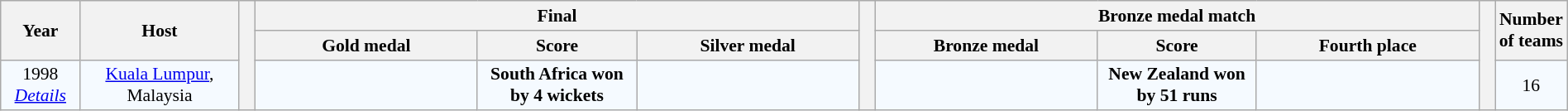<table class="wikitable" style="text-align:center;width:100%; font-size:90%;">
<tr>
<th rowspan=2 width=5%>Year</th>
<th rowspan=2 width=10%>Host</th>
<th rowspan="4" width="1%"></th>
<th colspan=3>Final</th>
<th rowspan="4" width="1%"></th>
<th colspan=3>Bronze medal match</th>
<th rowspan="4" width="1%"></th>
<th width=4% rowspan=2>Number of teams</th>
</tr>
<tr>
<th width=14%>Gold medal</th>
<th width=10%>Score</th>
<th width=14%>Silver medal</th>
<th width=14%>Bronze medal</th>
<th width=10%>Score</th>
<th width=14%>Fourth place</th>
</tr>
<tr bgcolor=#F5FAFF>
<td>1998 <br> <em><a href='#'>Details</a></em></td>
<td><a href='#'>Kuala Lumpur</a>, Malaysia</td>
<td><strong></strong></td>
<td><strong>South Africa won by 4 wickets</strong> </td>
<td></td>
<td></td>
<td><strong>New Zealand won by 51 runs</strong> </td>
<td></td>
<td>16</td>
</tr>
</table>
